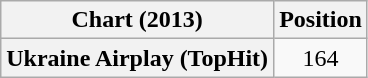<table class="wikitable plainrowheaders" style="text-align:center;">
<tr>
<th scope="col">Chart (2013)</th>
<th scope="col">Position</th>
</tr>
<tr>
<th scope="row">Ukraine Airplay (TopHit)</th>
<td>164</td>
</tr>
</table>
